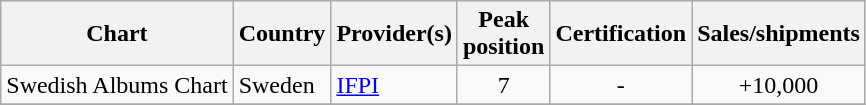<table class="wikitable sortable">
<tr>
<th align="left">Chart</th>
<th align="left">Country</th>
<th align="left">Provider(s)</th>
<th align="left">Peak<br>position</th>
<th align="left">Certification</th>
<th align="left">Sales/shipments</th>
</tr>
<tr>
<td align="left">Swedish Albums Chart</td>
<td align="left">Sweden</td>
<td align="left"><a href='#'>IFPI</a></td>
<td align="center">7</td>
<td align="center">-</td>
<td align="center">+10,000</td>
</tr>
<tr>
</tr>
</table>
